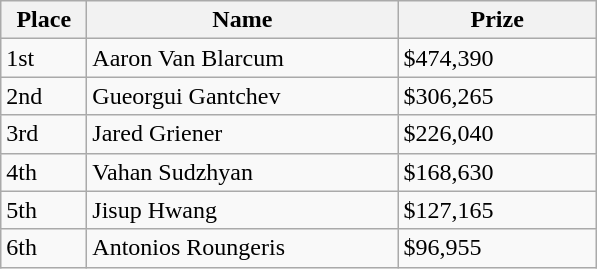<table class="wikitable">
<tr>
<th style="width:50px;">Place</th>
<th style="width:200px;">Name</th>
<th style="width:125px;">Prize</th>
</tr>
<tr>
<td>1st</td>
<td> Aaron Van Blarcum</td>
<td>$474,390</td>
</tr>
<tr>
<td>2nd</td>
<td> Gueorgui Gantchev</td>
<td>$306,265</td>
</tr>
<tr>
<td>3rd</td>
<td> Jared Griener</td>
<td>$226,040</td>
</tr>
<tr>
<td>4th</td>
<td> Vahan Sudzhyan</td>
<td>$168,630</td>
</tr>
<tr>
<td>5th</td>
<td> Jisup Hwang</td>
<td>$127,165</td>
</tr>
<tr>
<td>6th</td>
<td>  Antonios Roungeris</td>
<td>$96,955</td>
</tr>
</table>
